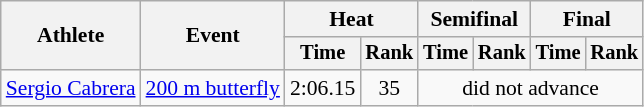<table class=wikitable style="font-size:90%">
<tr>
<th rowspan="2">Athlete</th>
<th rowspan="2">Event</th>
<th colspan="2">Heat</th>
<th colspan="2">Semifinal</th>
<th colspan="2">Final</th>
</tr>
<tr style="font-size:95%">
<th>Time</th>
<th>Rank</th>
<th>Time</th>
<th>Rank</th>
<th>Time</th>
<th>Rank</th>
</tr>
<tr align=center>
<td align=left><a href='#'>Sergio Cabrera</a></td>
<td align=left><a href='#'>200 m butterfly</a></td>
<td>2:06.15</td>
<td>35</td>
<td colspan=4>did not advance</td>
</tr>
</table>
